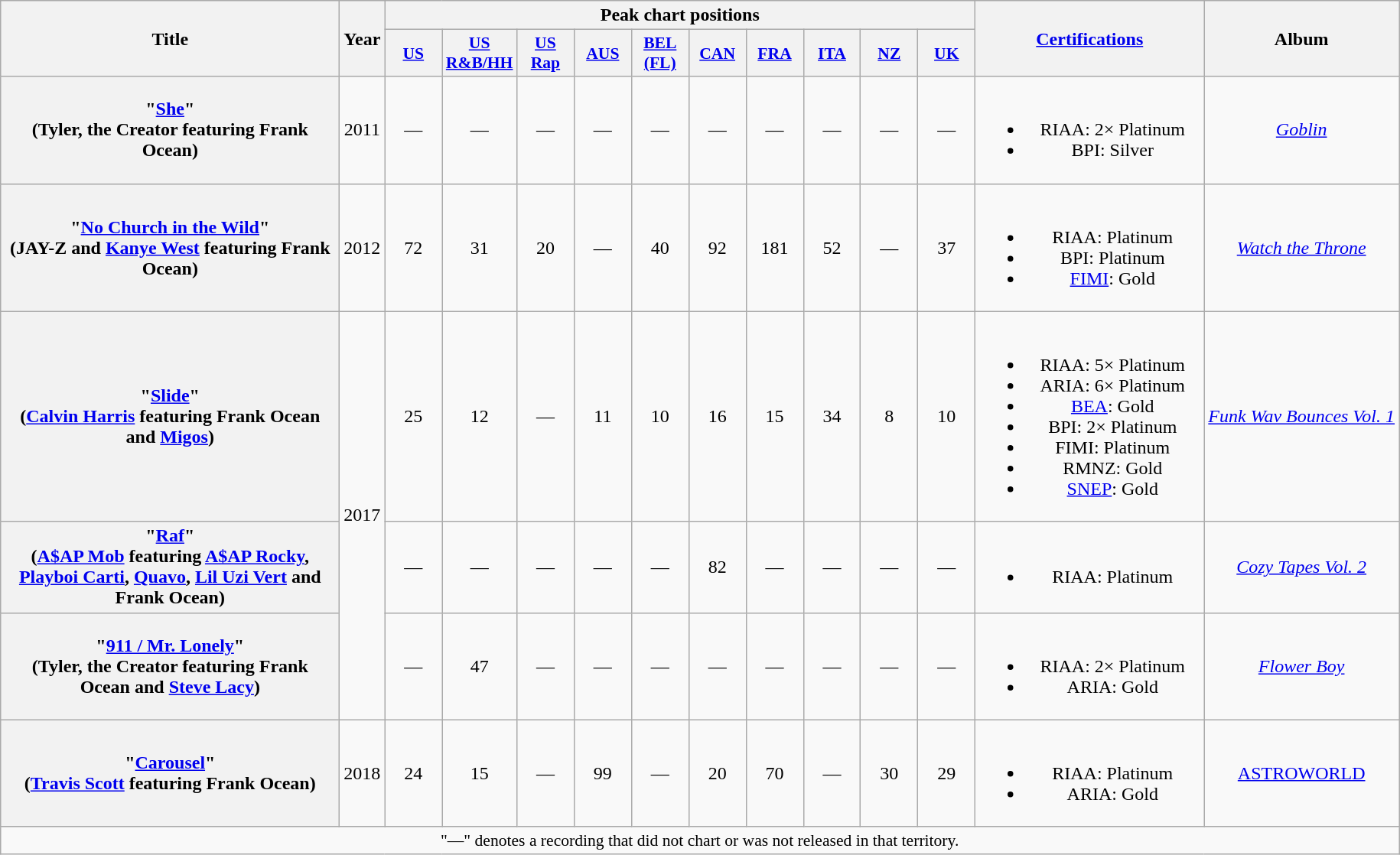<table class="wikitable plainrowheaders" style="text-align:center;">
<tr>
<th scope="col" rowspan="2" style="width:18em;">Title</th>
<th scope="col" rowspan="2">Year</th>
<th scope="col" colspan="10">Peak chart positions</th>
<th scope="col" rowspan="2" style="width:12em;"><a href='#'>Certifications</a></th>
<th scope="col" rowspan="2">Album</th>
</tr>
<tr>
<th scope="col" style="width:3em;font-size:90%;"><a href='#'>US</a><br></th>
<th scope="col" style="width:3em;font-size:90%;"><a href='#'>US<br>R&B/HH</a><br></th>
<th scope="col" style="width:3em;font-size:90%;"><a href='#'>US<br>Rap</a><br></th>
<th scope="col" style="width:3em;font-size:90%;"><a href='#'>AUS</a><br></th>
<th scope="col" style="width:3em;font-size:90%;"><a href='#'>BEL<br>(FL)</a><br></th>
<th scope="col" style="width:3em;font-size:90%;"><a href='#'>CAN</a><br></th>
<th scope="col" style="width:3em;font-size:90%;"><a href='#'>FRA</a><br></th>
<th scope="col" style="width:3em;font-size:90%;"><a href='#'>ITA</a><br></th>
<th scope="col" style="width:3em;font-size:90%;"><a href='#'>NZ</a><br></th>
<th scope="col" style="width:3em;font-size:90%;"><a href='#'>UK</a><br></th>
</tr>
<tr>
<th scope="row">"<a href='#'>She</a>"<br><span>(Tyler, the Creator featuring Frank Ocean)</span></th>
<td>2011</td>
<td>—</td>
<td>—</td>
<td>—</td>
<td>—</td>
<td>—</td>
<td>—</td>
<td>—</td>
<td>—</td>
<td>—</td>
<td>—</td>
<td><br><ul><li>RIAA: 2× Platinum</li><li>BPI: Silver</li></ul></td>
<td><em><a href='#'>Goblin</a></em></td>
</tr>
<tr>
<th scope="row">"<a href='#'>No Church in the Wild</a>"<br><span>(JAY-Z and <a href='#'>Kanye West</a> featuring Frank Ocean)</span></th>
<td>2012</td>
<td>72</td>
<td>31</td>
<td>20</td>
<td>—</td>
<td>40</td>
<td>92</td>
<td>181</td>
<td>52</td>
<td>—</td>
<td>37</td>
<td><br><ul><li>RIAA: Platinum</li><li>BPI: Platinum</li><li><a href='#'>FIMI</a>: Gold</li></ul></td>
<td><em><a href='#'>Watch the Throne</a></em></td>
</tr>
<tr>
<th scope="row">"<a href='#'>Slide</a>"<br><span>(<a href='#'>Calvin Harris</a> featuring Frank Ocean and <a href='#'>Migos</a>)</span></th>
<td rowspan="3">2017</td>
<td>25</td>
<td>12</td>
<td>—</td>
<td>11</td>
<td>10</td>
<td>16</td>
<td>15<br></td>
<td>34</td>
<td>8</td>
<td>10</td>
<td><br><ul><li>RIAA: 5× Platinum</li><li>ARIA: 6× Platinum</li><li><a href='#'>BEA</a>: Gold</li><li>BPI: 2× Platinum</li><li>FIMI: Platinum</li><li>RMNZ: Gold</li><li><a href='#'>SNEP</a>: Gold</li></ul></td>
<td><em><a href='#'>Funk Wav Bounces Vol. 1</a></em></td>
</tr>
<tr>
<th scope="row">"<a href='#'>Raf</a>"<br><span>(<a href='#'>A$AP Mob</a> featuring <a href='#'>A$AP Rocky</a>, <a href='#'>Playboi Carti</a>, <a href='#'>Quavo</a>, <a href='#'>Lil Uzi Vert</a> and Frank Ocean)</span></th>
<td>—</td>
<td>—</td>
<td>—</td>
<td>—</td>
<td>—</td>
<td>82</td>
<td>—</td>
<td>—</td>
<td>—</td>
<td>—</td>
<td><br><ul><li>RIAA: Platinum</li></ul></td>
<td><em><a href='#'>Cozy Tapes Vol. 2</a></em></td>
</tr>
<tr>
<th scope="row">"<a href='#'>911 / Mr. Lonely</a>"<br><span>(Tyler, the Creator featuring Frank Ocean and <a href='#'>Steve Lacy</a>)</span></th>
<td>—</td>
<td>47</td>
<td>—</td>
<td>—</td>
<td>—</td>
<td>—</td>
<td>—</td>
<td>—</td>
<td>—</td>
<td>—</td>
<td><br><ul><li>RIAA: 2× Platinum</li><li>ARIA: Gold</li></ul></td>
<td><em><a href='#'>Flower Boy</a></em></td>
</tr>
<tr>
<th scope="row">"<a href='#'>Carousel</a>"<br><span>(<a href='#'>Travis Scott</a> featuring Frank Ocean)</span></th>
<td rowspan="1">2018</td>
<td>24</td>
<td>15</td>
<td>—</td>
<td>99</td>
<td>—</td>
<td>20</td>
<td>70</td>
<td>—</td>
<td>30</td>
<td>29</td>
<td><br><ul><li>RIAA: Platinum</li><li>ARIA: Gold</li></ul></td>
<td><a href='#'>ASTROWORLD</a></td>
</tr>
<tr>
<td colspan="15" style="font-size:90%">"—" denotes a recording that did not chart or was not released in that territory.</td>
</tr>
</table>
